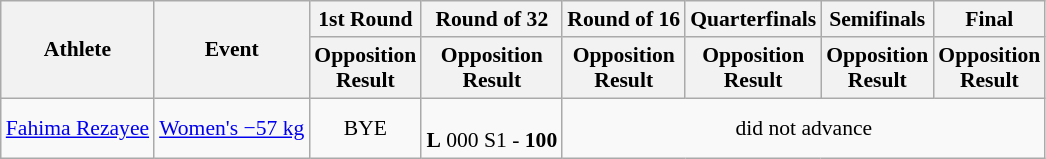<table class="wikitable" style="font-size:90%">
<tr>
<th rowspan="2">Athlete</th>
<th rowspan="2">Event</th>
<th>1st Round</th>
<th>Round of 32</th>
<th>Round of 16</th>
<th>Quarterfinals</th>
<th>Semifinals</th>
<th>Final</th>
</tr>
<tr>
<th>Opposition<br>Result</th>
<th>Opposition<br>Result</th>
<th>Opposition<br>Result</th>
<th>Opposition<br>Result</th>
<th>Opposition<br>Result</th>
<th>Opposition<br>Result</th>
</tr>
<tr>
<td><a href='#'>Fahima Rezayee</a></td>
<td><a href='#'>Women's −57 kg</a></td>
<td align=center>BYE</td>
<td align=center><br><strong>L</strong> 000 S1 - <strong>100</strong></td>
<td align=center colspan="7">did not advance</td>
</tr>
</table>
